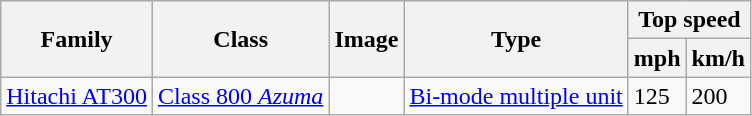<table class="wikitable">
<tr>
<th rowspan="2">Family</th>
<th rowspan="2">Class</th>
<th rowspan="2">Image</th>
<th rowspan="2">Type</th>
<th colspan="2">Top speed</th>
</tr>
<tr>
<th>mph</th>
<th>km/h</th>
</tr>
<tr>
<td><a href='#'>Hitachi AT300</a></td>
<td><a href='#'>Class 800 <em>Azuma</em></a></td>
<td></td>
<td><a href='#'>Bi-mode multiple unit</a></td>
<td>125</td>
<td>200</td>
</tr>
</table>
